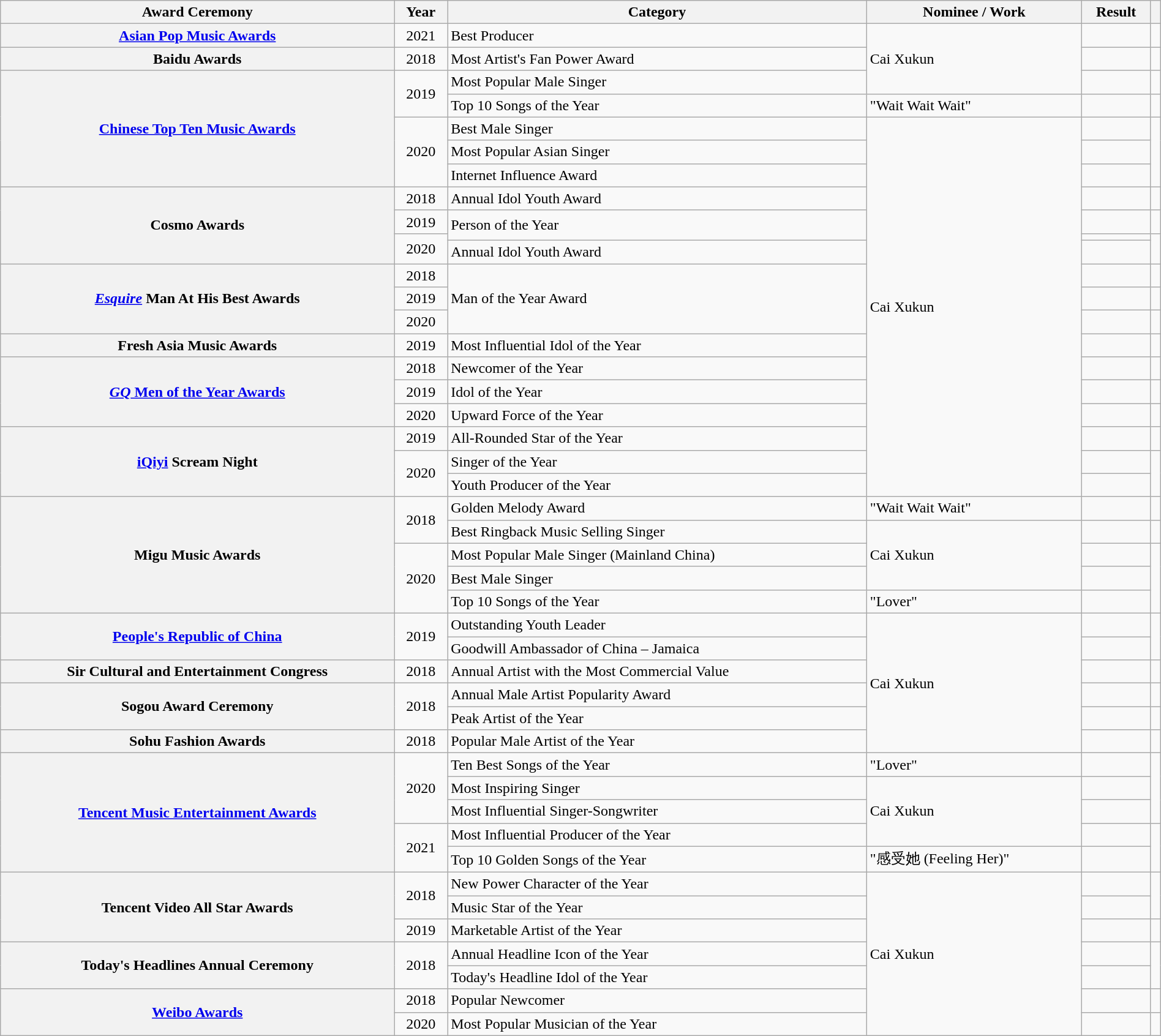<table class="wikitable sortable plainrowheaders" style="width:100%">
<tr>
<th scope="col">Award Ceremony</th>
<th>Year</th>
<th scope="col">Category</th>
<th scope="col">Nominee / Work</th>
<th scope="col">Result</th>
<th class="unsortable" scope="col"></th>
</tr>
<tr>
<th scope="row"><a href='#'>Asian Pop Music Awards</a></th>
<td style="text-align:center">2021</td>
<td>Best Producer</td>
<td rowspan="3">Cai Xukun</td>
<td></td>
<td style="text-align:center"></td>
</tr>
<tr>
<th scope="row">Baidu Awards</th>
<td style="text-align:center">2018</td>
<td>Most Artist's Fan Power Award</td>
<td></td>
<td></td>
</tr>
<tr>
<th scope="row" rowspan="5"><a href='#'>Chinese Top Ten Music Awards</a></th>
<td rowspan="2" style="text-align:center">2019</td>
<td>Most Popular Male Singer</td>
<td></td>
<td></td>
</tr>
<tr>
<td>Top 10 Songs of the Year</td>
<td>"Wait Wait Wait"</td>
<td></td>
<td></td>
</tr>
<tr>
<td rowspan="3" style="text-align:center">2020</td>
<td>Best Male Singer</td>
<td rowspan="17">Cai Xukun</td>
<td></td>
<td rowspan="3" style="text-align:center"></td>
</tr>
<tr>
<td>Most Popular Asian Singer</td>
<td></td>
</tr>
<tr>
<td>Internet Influence Award</td>
<td></td>
</tr>
<tr>
<th scope="row" rowspan="4">Cosmo Awards</th>
<td style="text-align:center">2018</td>
<td>Annual Idol Youth Award</td>
<td></td>
<td style="text-align:center"></td>
</tr>
<tr>
<td style="text-align:center">2019</td>
<td rowspan="2">Person of the Year</td>
<td></td>
<td style="text-align:center"></td>
</tr>
<tr>
<td rowspan="2" style="text-align:center">2020</td>
<td></td>
<td rowspan="2" style="text-align:center"></td>
</tr>
<tr>
<td>Annual Idol Youth Award</td>
<td></td>
</tr>
<tr>
<th scope="row" rowspan="3"><em><a href='#'>Esquire</a></em> Man At His Best Awards</th>
<td style="text-align:center">2018</td>
<td rowspan="3">Man of the Year Award</td>
<td></td>
<td style="text-align:center"></td>
</tr>
<tr>
<td style="text-align:center">2019</td>
<td></td>
<td style="text-align:center"></td>
</tr>
<tr>
<td style="text-align:center">2020</td>
<td></td>
<td style="text-align:center"></td>
</tr>
<tr>
<th scope="row">Fresh Asia Music Awards</th>
<td style="text-align:center">2019</td>
<td>Most Influential Idol of the Year</td>
<td></td>
<td style="text-align:center"></td>
</tr>
<tr>
<th scope="row" rowspan="3"><a href='#'><em>GQ</em> Men of the Year Awards</a></th>
<td style="text-align:center">2018</td>
<td>Newcomer of the Year</td>
<td></td>
<td style="text-align:center"></td>
</tr>
<tr>
<td style="text-align:center">2019</td>
<td>Idol of the Year</td>
<td></td>
<td style="text-align:center"></td>
</tr>
<tr>
<td style="text-align:center">2020</td>
<td>Upward Force of the Year</td>
<td></td>
<td style="text-align:center"></td>
</tr>
<tr>
<th scope="row" rowspan="3"><a href='#'>iQiyi</a> Scream Night</th>
<td style="text-align:center">2019</td>
<td>All-Rounded Star of the Year</td>
<td></td>
<td style="text-align:center"></td>
</tr>
<tr>
<td rowspan="2" style="text-align:center">2020</td>
<td>Singer of the Year</td>
<td></td>
<td rowspan="2" style="text-align:center"></td>
</tr>
<tr>
<td>Youth Producer of the Year</td>
<td></td>
</tr>
<tr>
<th scope="row" rowspan="5">Migu Music Awards</th>
<td rowspan="2" style="text-align:center">2018</td>
<td>Golden Melody Award</td>
<td>"Wait Wait Wait"</td>
<td></td>
<td style="text-align:center"></td>
</tr>
<tr>
<td>Best Ringback Music Selling Singer</td>
<td rowspan="3">Cai Xukun</td>
<td></td>
<td style="text-align:center"></td>
</tr>
<tr>
<td rowspan="3" style="text-align:center">2020</td>
<td>Most Popular Male Singer (Mainland China)</td>
<td></td>
<td rowspan="3" style="text-align:center"></td>
</tr>
<tr>
<td>Best Male Singer</td>
<td></td>
</tr>
<tr>
<td>Top 10 Songs of the Year</td>
<td>"Lover"</td>
<td></td>
</tr>
<tr>
<th scope="row" rowspan="2"><a href='#'>People's Republic of China</a></th>
<td rowspan="2" style="text-align:center">2019</td>
<td>Outstanding Youth Leader</td>
<td rowspan="6">Cai Xukun</td>
<td></td>
<td rowspan="2" style="text-align:center"></td>
</tr>
<tr>
<td>Goodwill Ambassador of China – Jamaica</td>
<td></td>
</tr>
<tr>
<th scope="row">Sir Cultural and Entertainment Congress</th>
<td style="text-align:center">2018</td>
<td>Annual Artist with the Most Commercial Value</td>
<td></td>
<td style="text-align:center"></td>
</tr>
<tr>
<th scope="row" rowspan="2">Sogou Award Ceremony</th>
<td rowspan="2" style="text-align:center">2018</td>
<td>Annual Male Artist Popularity Award</td>
<td></td>
<td style="text-align:center"></td>
</tr>
<tr>
<td>Peak Artist of the Year</td>
<td></td>
<td style="text-align:center"></td>
</tr>
<tr>
<th scope="row">Sohu Fashion Awards</th>
<td style="text-align:center">2018</td>
<td>Popular Male Artist of the Year</td>
<td></td>
<td style="text-align:center"></td>
</tr>
<tr>
<th scope="row" rowspan="5"><a href='#'>Tencent Music Entertainment Awards</a></th>
<td rowspan="3" style="text-align:center">2020</td>
<td>Ten Best Songs of the Year</td>
<td>"Lover"</td>
<td></td>
<td rowspan="3" style="text-align:center"></td>
</tr>
<tr>
<td>Most Inspiring Singer</td>
<td rowspan="3">Cai Xukun</td>
<td></td>
</tr>
<tr>
<td>Most Influential Singer-Songwriter</td>
<td></td>
</tr>
<tr>
<td rowspan="2" style="text-align:center">2021</td>
<td>Most Influential Producer of the Year</td>
<td></td>
<td rowspan="2" style="text-align:center"></td>
</tr>
<tr>
<td>Top 10 Golden Songs of the Year</td>
<td>"感受她 (Feeling Her)"</td>
<td></td>
</tr>
<tr>
<th scope="row" rowspan="3">Tencent Video All Star Awards</th>
<td rowspan="2" style="text-align:center">2018</td>
<td>New Power Character of the Year</td>
<td rowspan="7">Cai Xukun</td>
<td></td>
<td rowspan="2" style="text-align:center"></td>
</tr>
<tr>
<td>Music Star of the Year</td>
<td></td>
</tr>
<tr>
<td style="text-align:center">2019</td>
<td>Marketable Artist of the Year</td>
<td></td>
<td style="text-align:center"></td>
</tr>
<tr>
<th scope="row" rowspan="2">Today's Headlines Annual Ceremony</th>
<td rowspan="2" style="text-align:center">2018</td>
<td>Annual Headline Icon of the Year</td>
<td></td>
<td rowspan="2" style="text-align:center"></td>
</tr>
<tr>
<td>Today's Headline Idol of the Year</td>
<td></td>
</tr>
<tr>
<th scope="row" rowspan="2"><a href='#'>Weibo Awards</a></th>
<td style="text-align:center">2018</td>
<td>Popular Newcomer</td>
<td></td>
<td></td>
</tr>
<tr>
<td style="text-align:center">2020</td>
<td>Most Popular Musician of the Year</td>
<td></td>
<td style="text-align:center"></td>
</tr>
</table>
